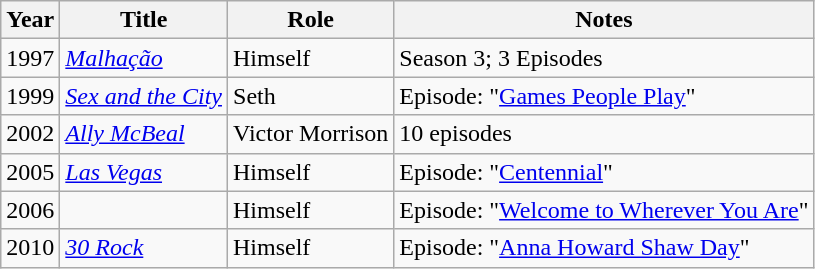<table class="wikitable sortable">
<tr>
<th>Year</th>
<th>Title</th>
<th>Role</th>
<th class="unsortable">Notes</th>
</tr>
<tr>
<td>1997</td>
<td><em><a href='#'>Malhação</a></em></td>
<td>Himself</td>
<td>Season 3; 3 Episodes</td>
</tr>
<tr>
<td>1999</td>
<td><em><a href='#'>Sex and the City</a></em></td>
<td>Seth</td>
<td>Episode: "<a href='#'>Games People Play</a>"</td>
</tr>
<tr>
<td>2002</td>
<td><em><a href='#'>Ally McBeal</a></em></td>
<td>Victor Morrison</td>
<td>10 episodes</td>
</tr>
<tr>
<td>2005</td>
<td><em><a href='#'>Las Vegas</a></em></td>
<td>Himself</td>
<td>Episode: "<a href='#'>Centennial</a>"</td>
</tr>
<tr>
<td>2006</td>
<td><em></em></td>
<td>Himself</td>
<td>Episode: "<a href='#'>Welcome to Wherever You Are</a>"</td>
</tr>
<tr>
<td>2010</td>
<td><em><a href='#'>30 Rock</a></em></td>
<td>Himself</td>
<td>Episode: "<a href='#'>Anna Howard Shaw Day</a>"</td>
</tr>
</table>
